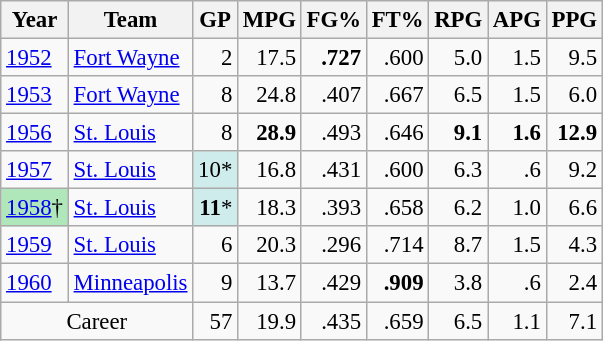<table class="wikitable sortable" style="font-size:95%; text-align:right;">
<tr>
<th>Year</th>
<th>Team</th>
<th>GP</th>
<th>MPG</th>
<th>FG%</th>
<th>FT%</th>
<th>RPG</th>
<th>APG</th>
<th>PPG</th>
</tr>
<tr>
<td style="text-align:left;"><a href='#'>1952</a></td>
<td style="text-align:left;"><a href='#'>Fort Wayne</a></td>
<td>2</td>
<td>17.5</td>
<td><strong>.727</strong></td>
<td>.600</td>
<td>5.0</td>
<td>1.5</td>
<td>9.5</td>
</tr>
<tr>
<td style="text-align:left;"><a href='#'>1953</a></td>
<td style="text-align:left;"><a href='#'>Fort Wayne</a></td>
<td>8</td>
<td>24.8</td>
<td>.407</td>
<td>.667</td>
<td>6.5</td>
<td>1.5</td>
<td>6.0</td>
</tr>
<tr>
<td style="text-align:left;"><a href='#'>1956</a></td>
<td style="text-align:left;"><a href='#'>St. Louis</a></td>
<td>8</td>
<td><strong>28.9</strong></td>
<td>.493</td>
<td>.646</td>
<td><strong>9.1</strong></td>
<td><strong>1.6</strong></td>
<td><strong>12.9</strong></td>
</tr>
<tr>
<td style="text-align:left;"><a href='#'>1957</a></td>
<td style="text-align:left;"><a href='#'>St. Louis</a></td>
<td style="background:#cfecec;">10*</td>
<td>16.8</td>
<td>.431</td>
<td>.600</td>
<td>6.3</td>
<td>.6</td>
<td>9.2</td>
</tr>
<tr>
<td style="text-align:left;background:#afe6ba;"><a href='#'>1958</a>†</td>
<td style="text-align:left;"><a href='#'>St. Louis</a></td>
<td style="background:#cfecec;"><strong>11</strong>*</td>
<td>18.3</td>
<td>.393</td>
<td>.658</td>
<td>6.2</td>
<td>1.0</td>
<td>6.6</td>
</tr>
<tr>
<td style="text-align:left;"><a href='#'>1959</a></td>
<td style="text-align:left;"><a href='#'>St. Louis</a></td>
<td>6</td>
<td>20.3</td>
<td>.296</td>
<td>.714</td>
<td>8.7</td>
<td>1.5</td>
<td>4.3</td>
</tr>
<tr>
<td style="text-align:left;"><a href='#'>1960</a></td>
<td style="text-align:left;"><a href='#'>Minneapolis</a></td>
<td>9</td>
<td>13.7</td>
<td>.429</td>
<td><strong>.909</strong></td>
<td>3.8</td>
<td>.6</td>
<td>2.4</td>
</tr>
<tr>
<td colspan="2" style="text-align:center;">Career</td>
<td>57</td>
<td>19.9</td>
<td>.435</td>
<td>.659</td>
<td>6.5</td>
<td>1.1</td>
<td>7.1</td>
</tr>
</table>
